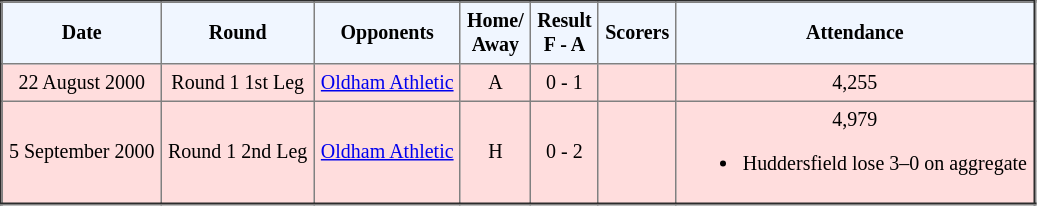<table border="2" cellpadding="4" style="border-collapse:collapse; text-align:center; font-size:smaller;">
<tr style="background:#f0f6ff;">
<th><strong>Date</strong></th>
<th><strong>Round</strong></th>
<th><strong>Opponents</strong></th>
<th><strong>Home/<br>Away</strong></th>
<th><strong>Result<br>F - A</strong></th>
<th><strong>Scorers</strong></th>
<th><strong>Attendance</strong></th>
</tr>
<tr bgcolor="#ffdddd">
<td>22 August 2000</td>
<td>Round 1 1st Leg</td>
<td><a href='#'>Oldham Athletic</a></td>
<td>A</td>
<td>0 - 1</td>
<td></td>
<td>4,255</td>
</tr>
<tr bgcolor="#ffdddd">
<td>5 September 2000</td>
<td>Round 1 2nd Leg</td>
<td><a href='#'>Oldham Athletic</a></td>
<td>H</td>
<td>0 - 2</td>
<td></td>
<td>4,979<br><ul><li>Huddersfield lose 3–0 on aggregate</li></ul></td>
</tr>
</table>
